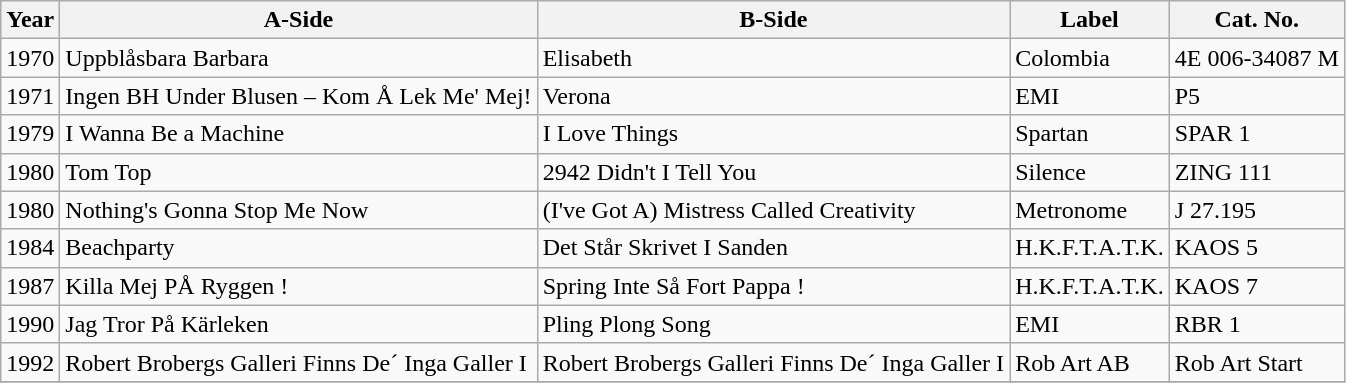<table class="wikitable">
<tr>
<th>Year</th>
<th>A-Side</th>
<th>B-Side</th>
<th>Label</th>
<th>Cat. No.</th>
</tr>
<tr>
<td>1970</td>
<td>Uppblåsbara Barbara</td>
<td>Elisabeth</td>
<td>Colombia</td>
<td>4E 006-34087 M</td>
</tr>
<tr>
<td>1971</td>
<td>Ingen BH Under Blusen – Kom Å Lek Me' Mej!</td>
<td>Verona</td>
<td>EMI</td>
<td>P5</td>
</tr>
<tr>
<td>1979</td>
<td>I Wanna Be a Machine</td>
<td>I Love Things</td>
<td>Spartan</td>
<td>SPAR 1</td>
</tr>
<tr>
<td>1980</td>
<td>Tom Top</td>
<td>2942 Didn't I Tell You</td>
<td>Silence</td>
<td>ZING 111</td>
</tr>
<tr>
<td>1980</td>
<td>Nothing's Gonna Stop Me Now</td>
<td>(I've Got A) Mistress Called Creativity</td>
<td>Metronome</td>
<td>J 27.195</td>
</tr>
<tr>
<td>1984</td>
<td>Beachparty</td>
<td>Det Står Skrivet I Sanden</td>
<td>H.K.F.T.A.T.K.</td>
<td>KAOS 5</td>
</tr>
<tr>
<td>1987</td>
<td>Killa Mej PÅ Ryggen !</td>
<td>Spring Inte Så Fort Pappa !</td>
<td>H.K.F.T.A.T.K.</td>
<td>KAOS 7</td>
</tr>
<tr>
<td>1990</td>
<td>Jag Tror På Kärleken</td>
<td>Pling Plong Song</td>
<td>EMI</td>
<td>RBR 1</td>
</tr>
<tr>
<td>1992</td>
<td>Robert Brobergs Galleri Finns De´ Inga Galler I</td>
<td>Robert Brobergs Galleri Finns De´ Inga Galler I</td>
<td>Rob Art AB</td>
<td>Rob Art Start</td>
</tr>
<tr>
</tr>
</table>
